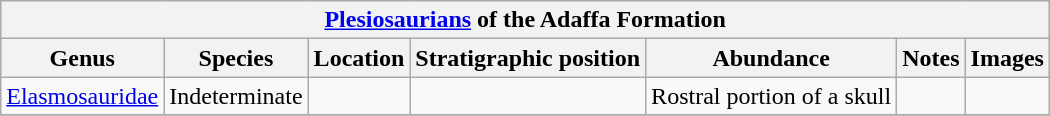<table class="wikitable" align="center">
<tr>
<th colspan="7" align="center"><strong><a href='#'>Plesiosaurians</a> of the Adaffa Formation</strong></th>
</tr>
<tr>
<th>Genus</th>
<th>Species</th>
<th>Location</th>
<th>Stratigraphic position</th>
<th>Abundance</th>
<th>Notes</th>
<th>Images</th>
</tr>
<tr>
<td><a href='#'>Elasmosauridae</a></td>
<td>Indeterminate</td>
<td></td>
<td></td>
<td>Rostral portion of a skull</td>
<td></td>
<td></td>
</tr>
<tr>
</tr>
</table>
